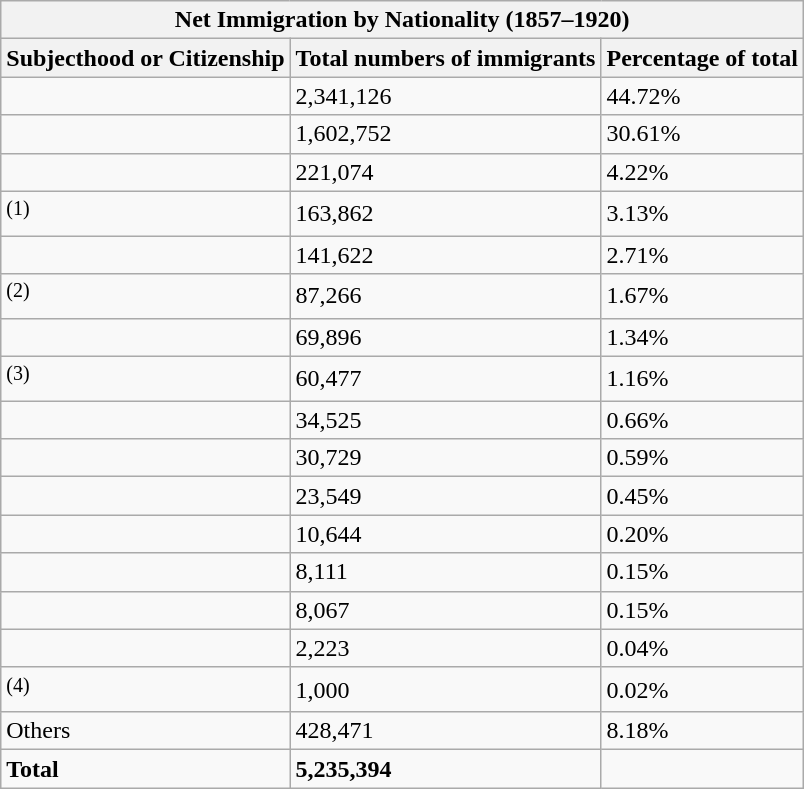<table class="wikitable" style="text-align: style="text-align:center">
<tr>
<th colspan=3>Net Immigration by Nationality (1857–1920)</th>
</tr>
<tr>
<th>Subjecthood or Citizenship</th>
<th>Total numbers of immigrants</th>
<th>Percentage of total</th>
</tr>
<tr>
<td style="text-align:left;"></td>
<td>2,341,126</td>
<td>44.72%</td>
</tr>
<tr>
<td style="text-align:left;"></td>
<td>1,602,752</td>
<td>30.61%</td>
</tr>
<tr>
<td style="text-align:left;"></td>
<td>221,074</td>
<td>4.22%</td>
</tr>
<tr>
<td style="text-align:left;"> <sup>(1)</sup></td>
<td>163,862</td>
<td>3.13%</td>
</tr>
<tr>
<td style="text-align:left;"></td>
<td>141,622</td>
<td>2.71%</td>
</tr>
<tr>
<td style="text-align:left;"> <sup>(2)</sup></td>
<td>87,266</td>
<td>1.67%</td>
</tr>
<tr>
<td style="text-align:left;"></td>
<td>69,896</td>
<td>1.34%</td>
</tr>
<tr>
<td style="text-align:left;"> <sup>(3)</sup></td>
<td>60,477</td>
<td>1.16%</td>
</tr>
<tr>
<td style="text-align:left;"></td>
<td>34,525</td>
<td>0.66%</td>
</tr>
<tr>
<td style="text-align:left;"></td>
<td>30,729</td>
<td>0.59%</td>
</tr>
<tr>
<td style="text-align:left;"></td>
<td>23,549</td>
<td>0.45%</td>
</tr>
<tr>
<td style="text-align:left;"></td>
<td>10,644</td>
<td>0.20%</td>
</tr>
<tr>
<td style="text-align:left;"></td>
<td>8,111</td>
<td>0.15%</td>
</tr>
<tr>
<td style="text-align:left;"></td>
<td>8,067</td>
<td>0.15%</td>
</tr>
<tr>
<td style="text-align:left;"></td>
<td>2,223</td>
<td>0.04%</td>
</tr>
<tr>
<td style="text-align:left;"><sup>(4)</sup></td>
<td>1,000</td>
<td>0.02%</td>
</tr>
<tr>
<td style="text-align:left;">Others</td>
<td>428,471</td>
<td>8.18%</td>
</tr>
<tr>
<td style="text-align:left;"><strong>Total</strong></td>
<td><strong>5,235,394</strong></td>
<td></td>
</tr>
</table>
